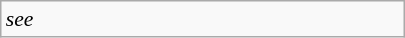<table class="wikitable floatright" style="font-size: 0.9em; width: 270px;">
<tr>
<td><em>see </em></td>
</tr>
</table>
